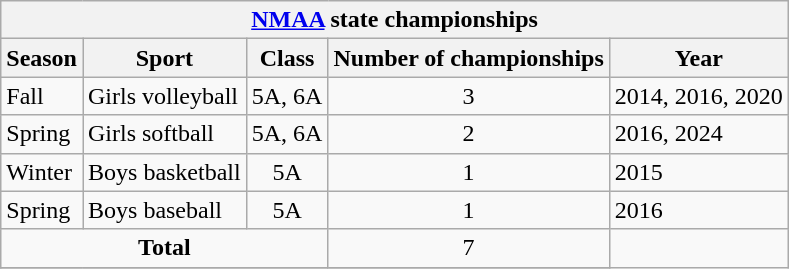<table class="wikitable">
<tr>
<th colspan="5"><a href='#'>NMAA</a> state championships</th>
</tr>
<tr>
<th>Season</th>
<th>Sport</th>
<th>Class</th>
<th>Number of championships</th>
<th>Year</th>
</tr>
<tr>
<td rowspan="1">Fall</td>
<td>Girls volleyball</td>
<td align="center">5A, 6A</td>
<td align="center">3</td>
<td>2014, 2016, 2020</td>
</tr>
<tr>
<td rowspan="1">Spring</td>
<td>Girls softball</td>
<td align="center">5A, 6A</td>
<td align="center">2</td>
<td>2016, 2024</td>
</tr>
<tr>
<td rowspan="1">Winter</td>
<td>Boys basketball</td>
<td align="center">5A</td>
<td align="center">1</td>
<td>2015</td>
</tr>
<tr>
<td rowspan="1">Spring</td>
<td>Boys baseball</td>
<td align="center">5A</td>
<td align="center">1</td>
<td>2016</td>
</tr>
<tr>
<td colspan="3" align="center"><strong>Total</strong></td>
<td align="center">7</td>
</tr>
<tr>
</tr>
</table>
